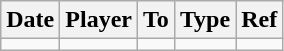<table class="wikitable">
<tr>
<th><strong>Date</strong></th>
<th><strong>Player</strong></th>
<th><strong>To</strong></th>
<th><strong>Type</strong></th>
<th><strong>Ref</strong></th>
</tr>
<tr>
<td></td>
<td></td>
<td></td>
<td></td>
<td></td>
</tr>
</table>
